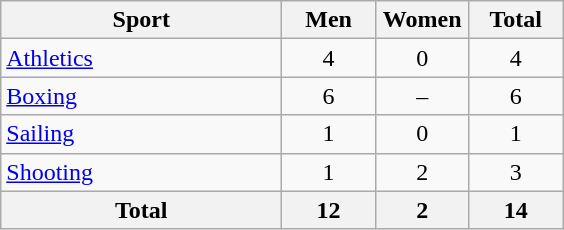<table class="wikitable sortable" style="text-align:center;">
<tr>
<th width=180>Sport</th>
<th width=55>Men</th>
<th width=55>Women</th>
<th width=55>Total</th>
</tr>
<tr>
<td align=left><a href='#'>Athletics</a></td>
<td>4</td>
<td>0</td>
<td>4</td>
</tr>
<tr>
<td align=left><a href='#'>Boxing</a></td>
<td>6</td>
<td>–</td>
<td>6</td>
</tr>
<tr>
<td align=left><a href='#'>Sailing</a></td>
<td>1</td>
<td>0</td>
<td>1</td>
</tr>
<tr>
<td align=left><a href='#'>Shooting</a></td>
<td>1</td>
<td>2</td>
<td>3</td>
</tr>
<tr>
<th>Total</th>
<th>12</th>
<th>2</th>
<th>14</th>
</tr>
</table>
